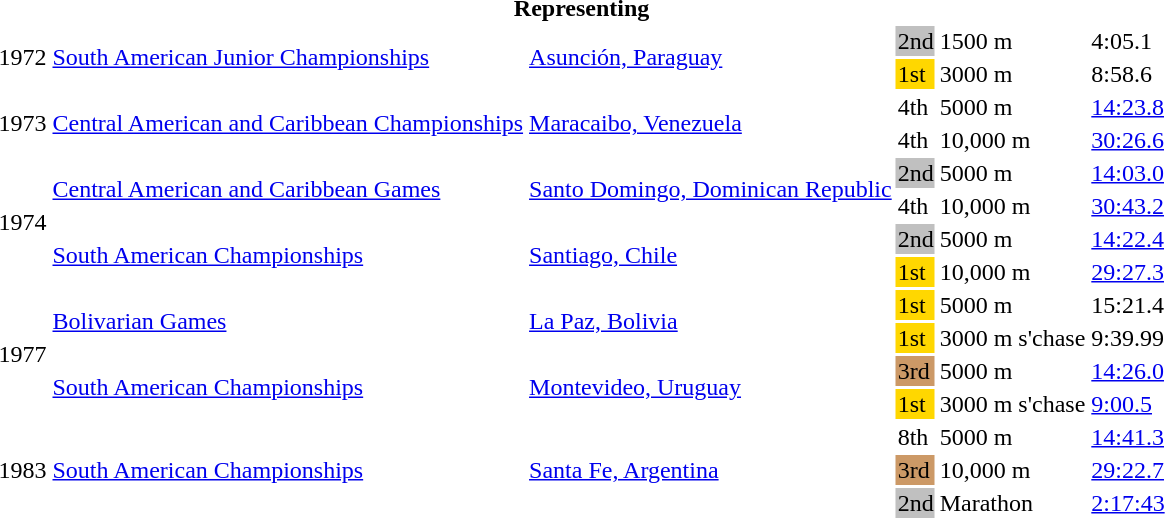<table>
<tr>
<th colspan="6">Representing </th>
</tr>
<tr>
<td rowspan=2>1972</td>
<td rowspan=2><a href='#'>South American Junior Championships</a></td>
<td rowspan=2><a href='#'>Asunción, Paraguay</a></td>
<td bgcolor=silver>2nd</td>
<td>1500 m</td>
<td>4:05.1</td>
</tr>
<tr>
<td bgcolor=gold>1st</td>
<td>3000 m</td>
<td>8:58.6</td>
</tr>
<tr>
<td rowspan=2>1973</td>
<td rowspan=2><a href='#'>Central American and Caribbean Championships</a></td>
<td rowspan=2><a href='#'>Maracaibo, Venezuela</a></td>
<td>4th</td>
<td>5000 m</td>
<td><a href='#'>14:23.8</a></td>
</tr>
<tr>
<td>4th</td>
<td>10,000 m</td>
<td><a href='#'>30:26.6</a></td>
</tr>
<tr>
<td rowspan=4>1974</td>
<td rowspan=2><a href='#'>Central American and Caribbean Games</a></td>
<td rowspan=2><a href='#'>Santo Domingo, Dominican Republic</a></td>
<td bgcolor=silver>2nd</td>
<td>5000 m</td>
<td><a href='#'>14:03.0</a></td>
</tr>
<tr>
<td>4th</td>
<td>10,000 m</td>
<td><a href='#'>30:43.2</a></td>
</tr>
<tr>
<td rowspan=2><a href='#'>South American Championships</a></td>
<td rowspan=2><a href='#'>Santiago, Chile</a></td>
<td bgcolor=silver>2nd</td>
<td>5000 m</td>
<td><a href='#'>14:22.4</a></td>
</tr>
<tr>
<td bgcolor=gold>1st</td>
<td>10,000 m</td>
<td><a href='#'>29:27.3</a></td>
</tr>
<tr>
<td rowspan=4>1977</td>
<td rowspan=2><a href='#'>Bolivarian Games</a></td>
<td rowspan=2><a href='#'>La Paz, Bolivia</a></td>
<td bgcolor=gold>1st</td>
<td>5000 m</td>
<td>15:21.4</td>
</tr>
<tr>
<td bgcolor=gold>1st</td>
<td>3000 m s'chase</td>
<td>9:39.99</td>
</tr>
<tr>
<td rowspan=2><a href='#'>South American Championships</a></td>
<td rowspan=2><a href='#'>Montevideo, Uruguay</a></td>
<td bgcolor=cc9966>3rd</td>
<td>5000 m</td>
<td><a href='#'>14:26.0</a></td>
</tr>
<tr>
<td bgcolor=gold>1st</td>
<td>3000 m s'chase</td>
<td><a href='#'>9:00.5</a></td>
</tr>
<tr>
<td rowspan=3>1983</td>
<td rowspan=3><a href='#'>South American Championships</a></td>
<td rowspan=3><a href='#'>Santa Fe, Argentina</a></td>
<td>8th</td>
<td>5000 m</td>
<td><a href='#'>14:41.3</a></td>
</tr>
<tr>
<td bgcolor=cc9966>3rd</td>
<td>10,000 m</td>
<td><a href='#'>29:22.7</a></td>
</tr>
<tr>
<td bgcolor=silver>2nd</td>
<td>Marathon</td>
<td><a href='#'>2:17:43</a></td>
</tr>
</table>
